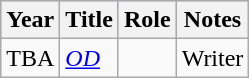<table class="wikitable unsortable">
<tr style="background:#b0c4de; text-align:center;">
<th>Year</th>
<th>Title</th>
<th>Role</th>
<th>Notes</th>
</tr>
<tr>
<td>TBA</td>
<td><em><a href='#'>OD</a></em></td>
<td></td>
<td>Writer</td>
</tr>
</table>
